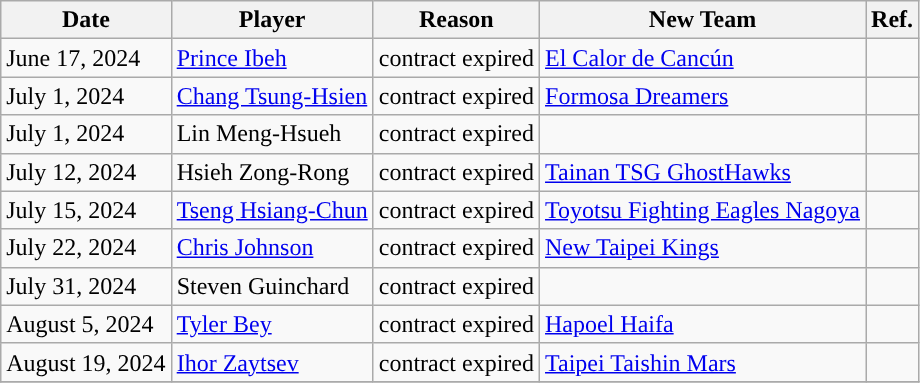<table class="wikitable">
<tr>
<th>Date</th>
<th>Player</th>
<th>Reason</th>
<th>New Team</th>
<th>Ref.</th>
</tr>
<tr>
<td>June 17, 2024</td>
<td><a href='#'>Prince Ibeh</a></td>
<td>contract expired</td>
<td><a href='#'>El Calor de Cancún</a></td>
<td></td>
</tr>
<tr>
<td>July 1, 2024</td>
<td><a href='#'>Chang Tsung-Hsien</a></td>
<td>contract expired</td>
<td><a href='#'>Formosa Dreamers</a></td>
<td></td>
</tr>
<tr>
<td>July 1, 2024</td>
<td>Lin Meng-Hsueh</td>
<td>contract expired</td>
<td></td>
<td></td>
</tr>
<tr>
<td>July 12, 2024</td>
<td>Hsieh Zong-Rong</td>
<td>contract expired</td>
<td><a href='#'>Tainan TSG GhostHawks</a></td>
<td></td>
</tr>
<tr>
<td>July 15, 2024</td>
<td><a href='#'>Tseng Hsiang-Chun</a></td>
<td>contract expired</td>
<td><a href='#'>Toyotsu Fighting Eagles Nagoya</a></td>
<td></td>
</tr>
<tr>
<td>July 22, 2024</td>
<td><a href='#'>Chris Johnson</a></td>
<td>contract expired</td>
<td><a href='#'>New Taipei Kings</a></td>
<td></td>
</tr>
<tr>
<td>July 31, 2024</td>
<td>Steven Guinchard</td>
<td>contract expired</td>
<td></td>
<td></td>
</tr>
<tr>
<td>August 5, 2024</td>
<td><a href='#'>Tyler Bey</a></td>
<td>contract expired</td>
<td><a href='#'>Hapoel Haifa</a></td>
<td></td>
</tr>
<tr>
<td>August 19, 2024</td>
<td><a href='#'>Ihor Zaytsev</a></td>
<td>contract expired</td>
<td><a href='#'>Taipei Taishin Mars</a></td>
<td></td>
</tr>
<tr>
</tr>
</table>
